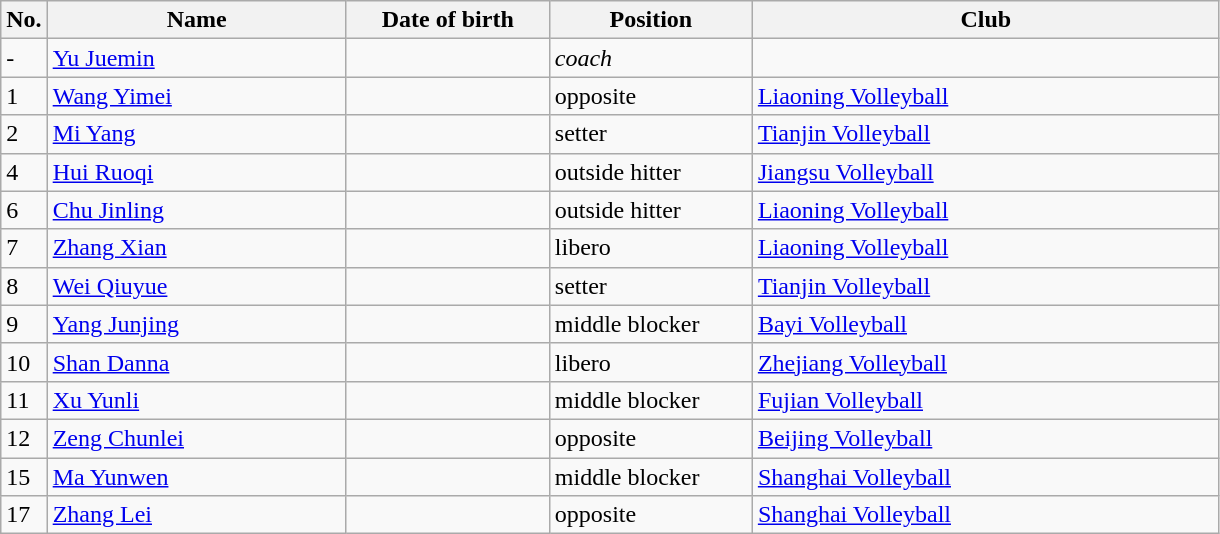<table class=wikitable sortable style=font-size:100%; text-align:center;>
<tr>
<th>No.</th>
<th style=width:12em>Name</th>
<th style=width:8em>Date of birth</th>
<th style=width:8em>Position</th>
<th style=width:19em>Club</th>
</tr>
<tr>
<td>-</td>
<td><a href='#'>Yu Juemin</a></td>
<td></td>
<td><em>coach</em></td>
<td></td>
</tr>
<tr>
<td>1</td>
<td><a href='#'>Wang Yimei</a></td>
<td></td>
<td>opposite</td>
<td> <a href='#'>Liaoning Volleyball</a></td>
</tr>
<tr>
<td>2</td>
<td><a href='#'>Mi Yang</a></td>
<td></td>
<td>setter</td>
<td> <a href='#'>Tianjin Volleyball</a></td>
</tr>
<tr>
<td>4</td>
<td><a href='#'>Hui Ruoqi</a></td>
<td></td>
<td>outside hitter</td>
<td> <a href='#'>Jiangsu Volleyball</a></td>
</tr>
<tr>
<td>6</td>
<td><a href='#'>Chu Jinling</a></td>
<td></td>
<td>outside hitter</td>
<td> <a href='#'>Liaoning Volleyball</a></td>
</tr>
<tr>
<td>7</td>
<td><a href='#'>Zhang Xian</a></td>
<td></td>
<td>libero</td>
<td> <a href='#'>Liaoning Volleyball</a></td>
</tr>
<tr>
<td>8</td>
<td><a href='#'>Wei Qiuyue</a></td>
<td></td>
<td>setter</td>
<td> <a href='#'>Tianjin Volleyball</a></td>
</tr>
<tr>
<td>9</td>
<td><a href='#'>Yang Junjing</a></td>
<td></td>
<td>middle blocker</td>
<td> <a href='#'>Bayi Volleyball</a></td>
</tr>
<tr>
<td>10</td>
<td><a href='#'>Shan Danna</a></td>
<td></td>
<td>libero</td>
<td> <a href='#'>Zhejiang Volleyball</a></td>
</tr>
<tr>
<td>11</td>
<td><a href='#'>Xu Yunli</a></td>
<td></td>
<td>middle blocker</td>
<td> <a href='#'>Fujian Volleyball</a></td>
</tr>
<tr>
<td>12</td>
<td><a href='#'>Zeng Chunlei</a></td>
<td></td>
<td>opposite</td>
<td> <a href='#'>Beijing Volleyball</a></td>
</tr>
<tr>
<td>15</td>
<td><a href='#'>Ma Yunwen</a></td>
<td></td>
<td>middle blocker</td>
<td> <a href='#'>Shanghai Volleyball</a></td>
</tr>
<tr>
<td>17</td>
<td><a href='#'>Zhang Lei</a></td>
<td></td>
<td>opposite</td>
<td> <a href='#'>Shanghai Volleyball</a></td>
</tr>
</table>
